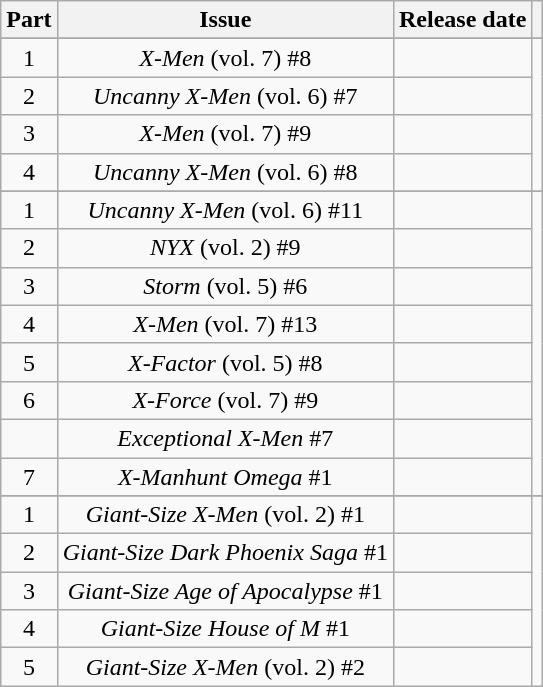<table class="wikitable sortable" style="text-align:center; font-weight:normal;">
<tr>
<th scope="col">Part</th>
<th scope="col">Issue</th>
<th scope="col">Release date</th>
<th scope="col"></th>
</tr>
<tr>
</tr>
<tr>
<td>1</td>
<td><em>X-Men</em> (vol. 7) #8</td>
<td></td>
<td rowspan="4"></td>
</tr>
<tr>
<td>2</td>
<td><em>Uncanny X-Men</em> (vol. 6)	#7</td>
<td></td>
</tr>
<tr>
<td>3</td>
<td><em>X-Men</em> (vol. 7) #9</td>
<td></td>
</tr>
<tr>
<td>4</td>
<td><em>Uncanny X-Men</em> (vol. 6)	#8</td>
<td></td>
</tr>
<tr>
</tr>
<tr>
<td>1</td>
<td><em>Uncanny X-Men</em> (vol. 6) #11</td>
<td></td>
<td rowspan="8"></td>
</tr>
<tr>
<td>2</td>
<td><em>NYX</em> (vol. 2) #9</td>
<td></td>
</tr>
<tr>
<td>3</td>
<td><em>Storm</em> (vol. 5) #6</td>
<td></td>
</tr>
<tr>
<td>4</td>
<td><em>X-Men</em> (vol. 7) #13</td>
<td></td>
</tr>
<tr>
<td>5</td>
<td><em>X-Factor</em> (vol. 5) #8</td>
<td></td>
</tr>
<tr>
<td>6</td>
<td><em>X-Force</em> (vol. 7) #9</td>
<td></td>
</tr>
<tr>
<td></td>
<td><em>Exceptional X-Men</em> #7</td>
<td></td>
</tr>
<tr>
<td>7</td>
<td><em>X-Manhunt Omega</em> #1</td>
<td></td>
</tr>
<tr>
</tr>
<tr>
<td>1</td>
<td><em>Giant-Size X-Men</em> (vol. 2) #1</td>
<td></td>
<td rowspan="5"></td>
</tr>
<tr>
<td>2</td>
<td><em>Giant-Size Dark Phoenix Saga</em> #1</td>
<td></td>
</tr>
<tr>
<td>3</td>
<td><em>Giant-Size Age of Apocalypse</em> #1</td>
<td></td>
</tr>
<tr>
<td>4</td>
<td><em>Giant-Size House of M</em> #1</td>
<td></td>
</tr>
<tr>
<td>5</td>
<td><em>Giant-Size X-Men</em> (vol. 2) #2</td>
<td></td>
</tr>
</table>
